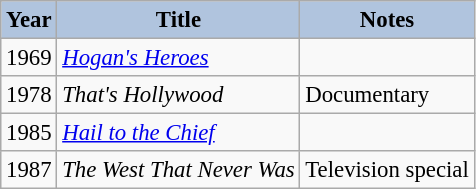<table class="wikitable" style="font-size:95%;">
<tr>
<th style="background:#B0C4DE;">Year</th>
<th style="background:#B0C4DE;">Title</th>
<th style="background:#B0C4DE;">Notes</th>
</tr>
<tr>
<td>1969</td>
<td><em><a href='#'>Hogan's Heroes</a></em></td>
<td></td>
</tr>
<tr>
<td>1978</td>
<td><em>That's Hollywood</em></td>
<td>Documentary</td>
</tr>
<tr>
<td>1985</td>
<td><em><a href='#'>Hail to the Chief</a></em></td>
<td></td>
</tr>
<tr>
<td>1987</td>
<td><em>The West That Never Was</em></td>
<td>Television special</td>
</tr>
</table>
